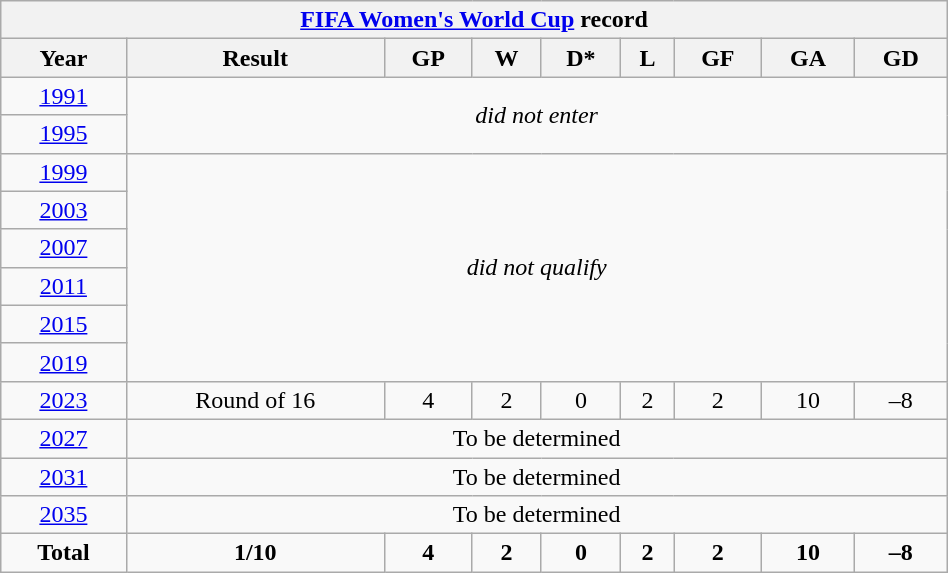<table class="wikitable" style="text-align: center; width:50%;">
<tr>
<th colspan=10><a href='#'>FIFA Women's World Cup</a> record</th>
</tr>
<tr>
<th>Year</th>
<th>Result</th>
<th>GP</th>
<th>W</th>
<th>D*</th>
<th>L</th>
<th>GF</th>
<th>GA</th>
<th>GD</th>
</tr>
<tr>
<td> <a href='#'>1991</a></td>
<td rowspan=2 colspan=8><em>did not enter</em></td>
</tr>
<tr>
<td> <a href='#'>1995</a></td>
</tr>
<tr>
<td> <a href='#'>1999</a></td>
<td rowspan=6 colspan=8><em>did not qualify</em></td>
</tr>
<tr>
<td> <a href='#'>2003</a></td>
</tr>
<tr>
<td> <a href='#'>2007</a></td>
</tr>
<tr>
<td> <a href='#'>2011</a></td>
</tr>
<tr>
<td> <a href='#'>2015</a></td>
</tr>
<tr>
<td> <a href='#'>2019</a></td>
</tr>
<tr>
<td> <a href='#'>2023</a></td>
<td>Round of 16</td>
<td>4</td>
<td>2</td>
<td>0</td>
<td>2</td>
<td>2</td>
<td>10</td>
<td>–8</td>
</tr>
<tr>
<td> <a href='#'>2027</a></td>
<td colspan=8 rowspan=1>To be determined</td>
</tr>
<tr>
<td> <a href='#'>2031</a></td>
<td colspan=8 rowspan=1>To be determined</td>
</tr>
<tr>
<td> <a href='#'>2035</a></td>
<td colspan=8 rowspan=1>To be determined</td>
</tr>
<tr>
<td><strong>Total</strong></td>
<td><strong>1/10</strong></td>
<td><strong>4</strong></td>
<td><strong>2</strong></td>
<td><strong>0</strong></td>
<td><strong>2</strong></td>
<td><strong>2</strong></td>
<td><strong>10</strong></td>
<td><strong>–8</strong></td>
</tr>
</table>
